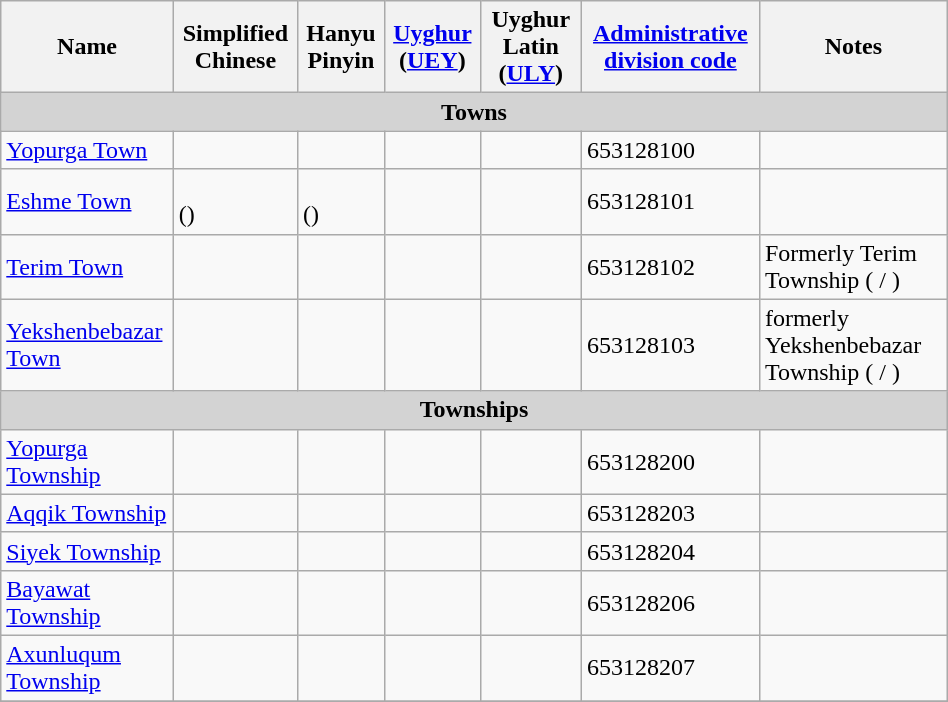<table class="wikitable" align="center" style="width:50%; border="1">
<tr>
<th>Name</th>
<th>Simplified Chinese</th>
<th>Hanyu Pinyin</th>
<th><a href='#'>Uyghur</a> (<a href='#'>UEY</a>)</th>
<th>Uyghur Latin (<a href='#'>ULY</a>)</th>
<th><a href='#'>Administrative division code</a></th>
<th>Notes</th>
</tr>
<tr>
<td colspan="8"  style="text-align:center; background:#d3d3d3;"><strong>Towns</strong></td>
</tr>
<tr --------->
<td><a href='#'>Yopurga Town</a></td>
<td></td>
<td></td>
<td></td>
<td></td>
<td>653128100</td>
<td></td>
</tr>
<tr>
<td><a href='#'>Eshme Town</a></td>
<td><br>()</td>
<td><br>()</td>
<td></td>
<td></td>
<td>653128101</td>
<td></td>
</tr>
<tr>
<td><a href='#'>Terim Town</a></td>
<td></td>
<td></td>
<td></td>
<td></td>
<td>653128102</td>
<td>Formerly Terim Township ( / )</td>
</tr>
<tr>
<td><a href='#'>Yekshenbebazar Town</a></td>
<td></td>
<td></td>
<td></td>
<td></td>
<td>653128103</td>
<td>formerly Yekshenbebazar Township ( / )</td>
</tr>
<tr --------->
<td colspan="8"  style="text-align:center; background:#d3d3d3;"><strong>Townships</strong></td>
</tr>
<tr --------->
<td><a href='#'>Yopurga Township</a></td>
<td></td>
<td></td>
<td></td>
<td></td>
<td>653128200</td>
<td></td>
</tr>
<tr>
<td><a href='#'>Aqqik Township</a></td>
<td></td>
<td></td>
<td></td>
<td></td>
<td>653128203</td>
<td></td>
</tr>
<tr>
<td><a href='#'>Siyek Township</a></td>
<td></td>
<td></td>
<td></td>
<td></td>
<td>653128204</td>
<td></td>
</tr>
<tr>
<td><a href='#'>Bayawat Township</a></td>
<td></td>
<td></td>
<td></td>
<td></td>
<td>653128206</td>
<td></td>
</tr>
<tr>
<td><a href='#'>Axunluqum Township</a></td>
<td></td>
<td></td>
<td></td>
<td></td>
<td>653128207</td>
<td></td>
</tr>
<tr>
</tr>
</table>
